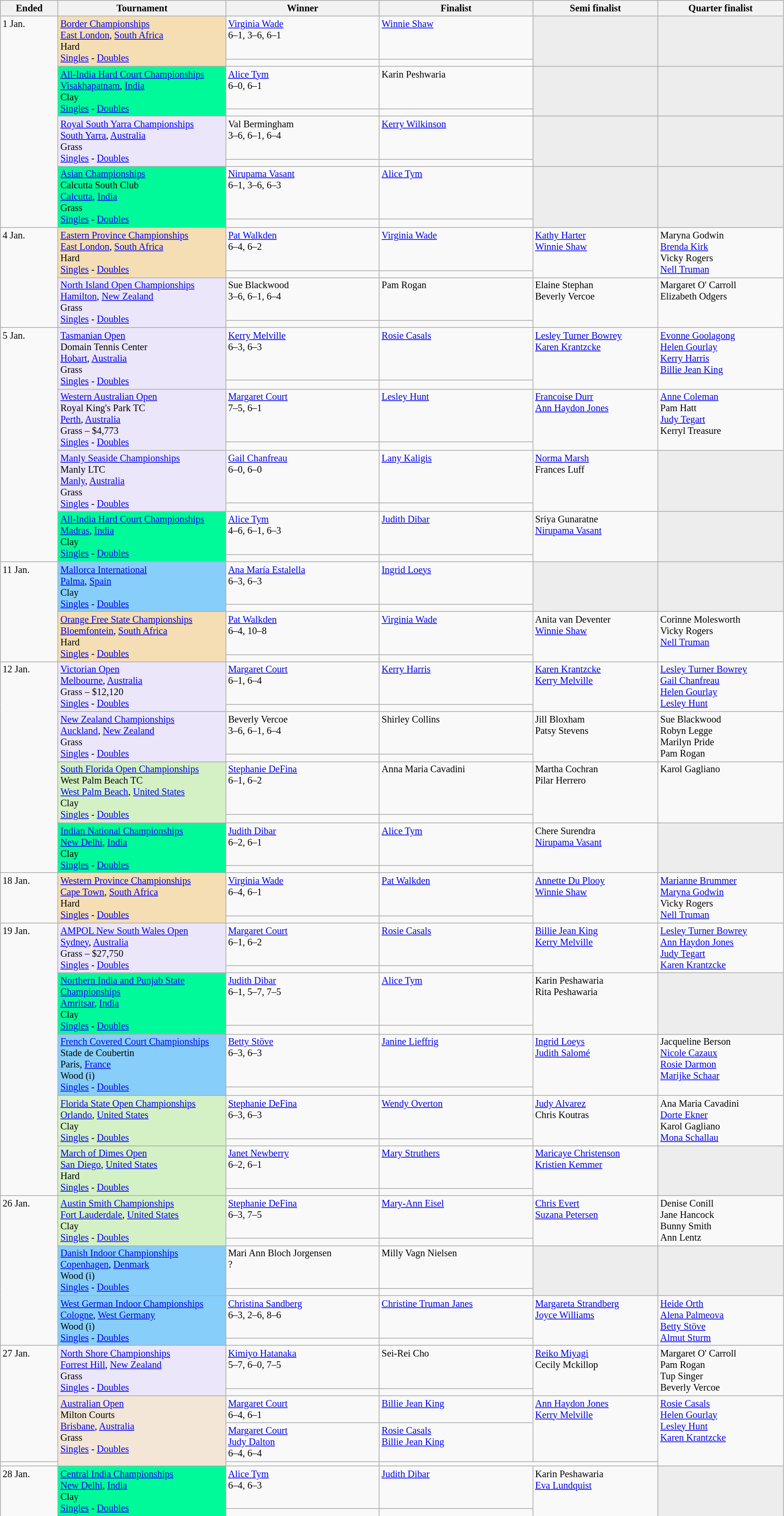<table class="wikitable" style="font-size:85%;">
<tr>
<th width="75">Ended</th>
<th width="230">Tournament</th>
<th width="210">Winner</th>
<th width="210">Finalist</th>
<th width="170">Semi finalist</th>
<th width="170">Quarter finalist</th>
</tr>
<tr valign=top>
<td rowspan=8>1 Jan.</td>
<td style="background:#F5DEB3;" rowspan=2><a href='#'>Border Championships</a><br><a href='#'>East London</a>, <a href='#'>South Africa</a><br>Hard<br><a href='#'>Singles</a> - <a href='#'>Doubles</a></td>
<td> <a href='#'>Virginia Wade</a><br>6–1, 3–6, 6–1</td>
<td> <a href='#'>Winnie Shaw</a></td>
<td style="background:#ededed;" rowspan=2></td>
<td style="background:#ededed;" rowspan=2></td>
</tr>
<tr valign=top>
<td></td>
<td></td>
</tr>
<tr valign=top>
<td style="background:#00FA9A;" rowspan=2><a href='#'>All-India Hard Court Championships</a> <br><a href='#'>Visakhapatnam</a>, <a href='#'>India</a><br>Clay<br><a href='#'>Singles</a> - <a href='#'>Doubles</a></td>
<td> <a href='#'>Alice Tym</a><br>6–0, 6–1</td>
<td>  Karin Peshwaria</td>
<td style="background:#ededed;" rowspan=2></td>
<td style="background:#ededed;" rowspan=2></td>
</tr>
<tr valign=top>
<td></td>
<td></td>
</tr>
<tr valign=top>
<td style="background:#ebe6fa;" rowspan=2><a href='#'>Royal South Yarra Championships</a><br><a href='#'>South Yarra</a>, <a href='#'>Australia</a><br>Grass<br><a href='#'>Singles</a> - <a href='#'>Doubles</a></td>
<td> Val Bermingham<br>3–6, 6–1, 6–4</td>
<td> <a href='#'>Kerry Wilkinson</a></td>
<td style="background:#ededed;" rowspan=2></td>
<td style="background:#ededed;" rowspan=2></td>
</tr>
<tr valign=top>
<td></td>
<td></td>
</tr>
<tr valign=top>
<td style="background:#00FA9A;" rowspan=2><a href='#'>Asian Championships</a> <br>Calcutta South Club <br><a href='#'>Calcutta</a>, <a href='#'>India</a><br>Grass<br><a href='#'>Singles</a> - <a href='#'>Doubles</a></td>
<td>  <a href='#'>Nirupama Vasant</a><br>6–1, 3–6, 6–3</td>
<td>  <a href='#'>Alice Tym</a></td>
<td style="background:#ededed;" rowspan=2></td>
<td style="background:#ededed;" rowspan=2></td>
</tr>
<tr valign=top>
<td></td>
<td></td>
</tr>
<tr valign=top>
<td rowspan=4>4 Jan.</td>
<td style="background:#F5DEB3;" rowspan=2><a href='#'>Eastern Province Championships</a><br><a href='#'>East London</a>, <a href='#'>South Africa</a><br>Hard<br><a href='#'>Singles</a> - <a href='#'>Doubles</a></td>
<td> <a href='#'>Pat Walkden</a><br>6–4, 6–2</td>
<td> <a href='#'>Virginia Wade</a></td>
<td rowspan=2> <a href='#'>Kathy Harter</a><br> <a href='#'>Winnie Shaw</a></td>
<td rowspan=2> Maryna Godwin <br>  <a href='#'>Brenda Kirk</a><br> Vicky Rogers<br>  <a href='#'>Nell Truman</a></td>
</tr>
<tr valign=top>
<td></td>
<td></td>
</tr>
<tr valign=top>
<td style="background:#ebe6fa;" rowspan=2><a href='#'>North Island Open Championships</a><br><a href='#'>Hamilton</a>, <a href='#'>New Zealand</a><br>Grass<br><a href='#'>Singles</a> - <a href='#'>Doubles</a></td>
<td>  Sue Blackwood<br>3–6, 6–1, 6–4</td>
<td> Pam Rogan</td>
<td rowspan=2> Elaine Stephan<br>   Beverly Vercoe</td>
<td rowspan=2> Margaret O' Carroll<br>  Elizabeth Odgers</td>
</tr>
<tr valign=top>
<td></td>
<td></td>
</tr>
<tr valign=top>
<td rowspan=8>5 Jan.</td>
<td style="background:#ebe6fa;" rowspan=2><a href='#'>Tasmanian Open</a><br> Domain Tennis Center<br> <a href='#'>Hobart</a>, <a href='#'>Australia</a><br>Grass<br><a href='#'>Singles</a> - <a href='#'>Doubles</a></td>
<td> <a href='#'>Kerry Melville</a><br>6–3, 6–3</td>
<td> <a href='#'>Rosie Casals</a></td>
<td rowspan=2> <a href='#'>Lesley Turner Bowrey</a><br> <a href='#'>Karen Krantzcke</a></td>
<td rowspan=2> <a href='#'>Evonne Goolagong</a><br>   <a href='#'>Helen Gourlay</a><br> <a href='#'>Kerry Harris</a> <br> <a href='#'>Billie Jean King</a></td>
</tr>
<tr valign=top>
<td></td>
<td></td>
</tr>
<tr valign=top>
<td style="background:#ebe6fa;" rowspan=2><a href='#'>Western Australian Open</a><br>Royal King's Park TC<br> <a href='#'>Perth</a>, <a href='#'>Australia</a><br>Grass – $4,773<br><a href='#'>Singles</a> - <a href='#'>Doubles</a></td>
<td>  <a href='#'>Margaret Court</a><br>7–5, 6–1</td>
<td>  <a href='#'>Lesley Hunt</a></td>
<td rowspan=2> <a href='#'>Francoise Durr</a><br> <a href='#'>Ann Haydon Jones</a></td>
<td rowspan=2> <a href='#'>Anne Coleman</a><br>  Pam Hatt<br> <a href='#'>Judy Tegart</a> <br> Kerryl Treasure</td>
</tr>
<tr valign=top>
<td></td>
<td></td>
</tr>
<tr valign=top>
<td style="background:#ebe6fa;" rowspan=2><a href='#'>Manly Seaside Championships</a><br>Manly LTC<br> <a href='#'>Manly</a>, <a href='#'>Australia</a><br>Grass<br><a href='#'>Singles</a> - <a href='#'>Doubles</a></td>
<td> <a href='#'>Gail Chanfreau</a><br>6–0, 6–0</td>
<td> <a href='#'>Lany Kaligis</a></td>
<td rowspan=2> <a href='#'>Norma Marsh</a><br> Frances Luff</td>
<td style="background:#ededed;" rowspan=2></td>
</tr>
<tr valign=top>
<td></td>
<td></td>
</tr>
<tr valign=top>
<td style="background:#00FA9A;" rowspan=2><a href='#'>All-India Hard Court Championships</a><br><a href='#'>Madras</a>, <a href='#'>India</a><br>Clay<br><a href='#'>Singles</a> - <a href='#'>Doubles</a></td>
<td> <a href='#'>Alice Tym</a><br>4–6, 6–1, 6–3</td>
<td> <a href='#'>Judith Dibar</a></td>
<td rowspan=2> Sriya Gunaratne <br>  <a href='#'>Nirupama Vasant</a></td>
<td style="background:#ededed;" rowspan=2></td>
</tr>
<tr valign=top>
<td></td>
<td></td>
</tr>
<tr valign=top>
<td rowspan=4>11 Jan.</td>
<td style="background:#87CEFA;" rowspan=2><a href='#'>Mallorca International</a><br> <a href='#'>Palma</a>, <a href='#'>Spain</a><br>Clay<br><a href='#'>Singles</a> - <a href='#'>Doubles</a></td>
<td> <a href='#'>Ana María Estalella</a><br>6–3, 6–3</td>
<td> <a href='#'>Ingrid Loeys</a></td>
<td style="background:#ededed;" rowspan=2></td>
<td style="background:#ededed;" rowspan=2></td>
</tr>
<tr valign=top>
<td></td>
<td></td>
</tr>
<tr valign=top>
<td style="background:#F5DEB3;" rowspan=2><a href='#'>Orange Free State Championships</a><br><a href='#'>Bloemfontein</a>, <a href='#'>South Africa</a><br>Hard<br><a href='#'>Singles</a> - <a href='#'>Doubles</a></td>
<td> <a href='#'>Pat Walkden</a><br>6–4, 10–8</td>
<td> <a href='#'>Virginia Wade</a></td>
<td rowspan=2> Anita van Deventer<br> <a href='#'>Winnie Shaw</a></td>
<td rowspan=2> Corinne Molesworth<br> Vicky Rogers<br>  <a href='#'>Nell Truman</a></td>
</tr>
<tr valign=top>
<td></td>
<td></td>
</tr>
<tr valign=top>
<td rowspan=8>12 Jan.</td>
<td style="background:#ebe6fa;" rowspan=2><a href='#'>Victorian Open</a><br> <a href='#'>Melbourne</a>, <a href='#'>Australia</a><br>Grass – $12,120<br><a href='#'>Singles</a> - <a href='#'>Doubles</a></td>
<td>  <a href='#'>Margaret Court</a><br>6–1, 6–4</td>
<td>  <a href='#'>Kerry Harris</a></td>
<td rowspan=2> <a href='#'>Karen Krantzcke</a><br> <a href='#'>Kerry Melville</a></td>
<td rowspan=2> <a href='#'>Lesley Turner Bowrey</a><br>  <a href='#'>Gail Chanfreau</a><br>  <a href='#'>Helen Gourlay</a><br>  <a href='#'>Lesley Hunt</a></td>
</tr>
<tr valign=top>
<td></td>
<td></td>
</tr>
<tr valign=top>
<td style="background:#ebe6fa;" rowspan=2><a href='#'>New Zealand Championships</a><br><a href='#'>Auckland</a>, <a href='#'>New Zealand</a><br>Grass<br><a href='#'>Singles</a> - <a href='#'>Doubles</a></td>
<td> Beverly Vercoe<br>3–6, 6–1, 6–4</td>
<td> Shirley Collins</td>
<td rowspan=2> Jill Bloxham<br>  Patsy Stevens</td>
<td rowspan=2> Sue Blackwood<br> Robyn Legge <br>  Marilyn Pride <br>  Pam Rogan</td>
</tr>
<tr valign=top>
<td></td>
<td></td>
</tr>
<tr valign=top>
<td style="background:#D4F1C5;"  rowspan=2><a href='#'>South Florida Open Championships</a><br> West Palm Beach TC<br> <a href='#'>West Palm Beach</a>, <a href='#'>United States</a><br>Clay<br><a href='#'>Singles</a> - <a href='#'>Doubles</a></td>
<td> <a href='#'>Stephanie DeFina</a> <br>6–1, 6–2</td>
<td> Anna Maria Cavadini</td>
<td rowspan=2> Martha Cochran<br> Pilar Herrero</td>
<td rowspan=2> Karol Gagliano</td>
</tr>
<tr valign=top>
<td></td>
<td></td>
</tr>
<tr valign=top>
<td style="background:#00FA9A;" rowspan=2><a href='#'>Indian National Championships</a><br><a href='#'>New Delhi</a>, <a href='#'>India</a><br>Clay<br><a href='#'>Singles</a> - <a href='#'>Doubles</a></td>
<td> <a href='#'>Judith Dibar</a><br>6–2, 6–1</td>
<td> <a href='#'>Alice Tym</a></td>
<td rowspan=2> Chere Surendra<br> <a href='#'>Nirupama Vasant</a></td>
<td style="background:#ededed;" rowspan=2></td>
</tr>
<tr valign=top>
<td></td>
<td></td>
</tr>
<tr valign=top>
<td rowspan=2>18 Jan.</td>
<td style="background:#F5DEB3;" rowspan=2><a href='#'>Western Province Championships</a><br><a href='#'>Cape Town</a>, <a href='#'>South Africa</a><br>Hard<br><a href='#'>Singles</a> - <a href='#'>Doubles</a></td>
<td> <a href='#'>Virginia Wade</a><br>6–4, 6–1</td>
<td> <a href='#'>Pat Walkden</a></td>
<td rowspan=2> <a href='#'>Annette Du Plooy</a><br> <a href='#'>Winnie Shaw</a></td>
<td rowspan=2> <a href='#'>Marianne Brummer</a><br> <a href='#'>Maryna Godwin</a><br> Vicky Rogers<br>  <a href='#'>Nell Truman</a></td>
</tr>
<tr valign=top>
<td></td>
<td></td>
</tr>
<tr valign=top>
<td rowspan=10>19 Jan.</td>
<td style="background:#ebe6fa;" rowspan=2><a href='#'>AMPOL New South Wales Open</a><br><a href='#'>Sydney</a>, <a href='#'>Australia</a><br>Grass – $27,750<br><a href='#'>Singles</a> - <a href='#'>Doubles</a></td>
<td>  <a href='#'>Margaret Court</a><br>6–1, 6–2</td>
<td>  <a href='#'>Rosie Casals</a></td>
<td rowspan=2> <a href='#'>Billie Jean King</a><br> <a href='#'>Kerry Melville</a></td>
<td rowspan=2> <a href='#'>Lesley Turner Bowrey</a><br>  <a href='#'>Ann Haydon Jones</a><br> <a href='#'>Judy Tegart</a> <br> <a href='#'>Karen Krantzcke</a></td>
</tr>
<tr valign=top>
<td></td>
<td></td>
</tr>
<tr valign=top>
<td style="background:#00FA9A;" rowspan=2><a href='#'>Northern India and Punjab State Championships</a><br><a href='#'>Amritsar</a>, <a href='#'>India</a><br>Clay<br><a href='#'>Singles</a> - <a href='#'>Doubles</a></td>
<td> <a href='#'>Judith Dibar</a><br>6–1, 5–7, 7–5</td>
<td> <a href='#'>Alice Tym</a></td>
<td rowspan=2> Karin Peshawaria<br> Rita Peshawaria</td>
<td style="background:#ededed;" rowspan=2></td>
</tr>
<tr valign=top>
<td></td>
<td></td>
</tr>
<tr valign=top>
<td style="background:#87CEFA;" rowspan=2><a href='#'>French Covered Court Championships</a><br>Stade de Coubertin<br>Paris, <a href='#'>France</a><br>Wood (i)<br><a href='#'>Singles</a> - <a href='#'>Doubles</a></td>
<td> <a href='#'>Betty Stöve</a><br>6–3, 6–3</td>
<td> <a href='#'>Janine Lieffrig</a></td>
<td rowspan=2> <a href='#'>Ingrid Loeys</a><br> <a href='#'>Judith Salomé</a></td>
<td rowspan=2>  Jacqueline Berson<br> <a href='#'>Nicole Cazaux</a> <br> <a href='#'>Rosie Darmon</a><br> <a href='#'>Marijke Schaar</a></td>
</tr>
<tr valign=top>
<td></td>
<td></td>
</tr>
<tr valign=top>
<td style="background:#D4F1C5;"  rowspan=2><a href='#'>Florida State Open Championships</a><br><a href='#'>Orlando</a>, <a href='#'>United States</a><br>Clay<br><a href='#'>Singles</a> - <a href='#'>Doubles</a></td>
<td> <a href='#'>Stephanie DeFina</a> <br>6–3, 6–3</td>
<td> <a href='#'>Wendy Overton</a></td>
<td rowspan=2> <a href='#'>Judy Alvarez</a><br> Chris Koutras</td>
<td rowspan=2> Ana Maria Cavadini <br> <a href='#'>Dorte Ekner</a><br> Karol Gagliano<br> <a href='#'>Mona Schallau</a></td>
</tr>
<tr valign=top>
<td></td>
<td></td>
</tr>
<tr valign=top>
<td style="background:#D4F1C5;" rowspan=2><a href='#'>March of Dimes Open</a><br><a href='#'>San Diego</a>, <a href='#'>United States</a><br>Hard<br><a href='#'>Singles</a> - <a href='#'>Doubles</a></td>
<td> <a href='#'>Janet Newberry</a><br>6–2, 6–1</td>
<td> <a href='#'>Mary Struthers</a></td>
<td rowspan=2> <a href='#'>Maricaye Christenson</a><br><a href='#'>Kristien Kemmer</a></td>
<td style="background:#ededed;" rowspan=2></td>
</tr>
<tr valign=top>
<td></td>
<td></td>
</tr>
<tr valign=top>
<td rowspan=6>26 Jan.</td>
<td style="background:#D4F1C5;" rowspan=2><a href='#'>Austin Smith Championships</a><br><a href='#'>Fort Lauderdale</a>, <a href='#'>United States</a><br>Clay<br><a href='#'>Singles</a> - <a href='#'>Doubles</a></td>
<td> <a href='#'>Stephanie DeFina</a><br>6–3, 7–5</td>
<td>  <a href='#'>Mary-Ann Eisel</a></td>
<td rowspan=2> <a href='#'>Chris Evert</a><br> <a href='#'>Suzana Petersen</a></td>
<td rowspan=2> Denise Conill<br>  Jane Hancock <br> Bunny Smith<br> Ann Lentz</td>
</tr>
<tr valign=top>
<td></td>
<td></td>
</tr>
<tr valign=top>
<td style="background:#87CEFA;" rowspan=2><a href='#'>Danish Indoor Championships</a><br><a href='#'>Copenhagen</a>, <a href='#'>Denmark</a><br>Wood (i)<br><a href='#'>Singles</a> - <a href='#'>Doubles</a></td>
<td> Mari Ann Bloch Jorgensen<br>?</td>
<td> Milly Vagn Nielsen</td>
<td style="background:#ededed;" rowspan=2></td>
<td style="background:#ededed;" rowspan=2></td>
</tr>
<tr valign=top>
<td></td>
<td></td>
</tr>
<tr valign=top>
<td style="background:#87CEFA;" rowspan=2><a href='#'>West German Indoor Championships</a><br><a href='#'>Cologne</a>, <a href='#'>West Germany</a><br>Wood (i)<br><a href='#'>Singles</a> - <a href='#'>Doubles</a></td>
<td> <a href='#'>Christina Sandberg</a><br>6–3, 2–6, 8–6</td>
<td> <a href='#'>Christine Truman Janes</a></td>
<td rowspan=2> <a href='#'>Margareta Strandberg</a><br> <a href='#'>Joyce Williams</a></td>
<td rowspan=2> <a href='#'>Heide Orth</a><br> <a href='#'>Alena Palmeova</a> <br> <a href='#'>Betty Stöve</a><br> <a href='#'>Almut Sturm</a></td>
</tr>
<tr valign=top>
<td></td>
<td></td>
</tr>
<tr valign=top>
<td rowspan=4>27 Jan.</td>
<td style="background:#ebe6fa;" rowspan=2><a href='#'>North Shore Championships</a><br><a href='#'>Forrest Hill</a>, <a href='#'>New Zealand</a><br>Grass<br><a href='#'>Singles</a> - <a href='#'>Doubles</a></td>
<td> <a href='#'>Kimiyo Hatanaka</a><br>5–7, 6–0, 7–5</td>
<td> Sei-Rei Cho</td>
<td rowspan=2> <a href='#'>Reiko Miyagi</a><br> Cecily Mckillop</td>
<td rowspan=2> Margaret O' Carroll<br> Pam Rogan<br> Tup Singer<br> Beverly Vercoe</td>
</tr>
<tr valign=top>
<td></td>
<td></td>
</tr>
<tr valign=top>
<td style="background:#F3E6D7" rowspan=3><a href='#'>Australian Open</a><br>Milton Courts<br><a href='#'>Brisbane</a>, <a href='#'>Australia</a><br>Grass<br><a href='#'>Singles</a> - <a href='#'>Doubles</a></td>
<td> <a href='#'>Margaret Court</a><br> 6–4, 6–1</td>
<td> <a href='#'>Billie Jean King</a></td>
<td rowspan=2> <a href='#'>Ann Haydon Jones</a><br> <a href='#'>Kerry Melville</a></td>
<td rowspan=3> <a href='#'>Rosie Casals</a><br> <a href='#'>Helen Gourlay</a><br> <a href='#'>Lesley Hunt</a><br> <a href='#'>Karen Krantzcke</a></td>
</tr>
<tr valign=top>
<td> <a href='#'>Margaret Court</a> <br> <a href='#'>Judy Dalton</a> <br>6–4, 6–4</td>
<td> <a href='#'>Rosie Casals</a><br> <a href='#'>Billie Jean King</a></td>
</tr>
<tr valign=top>
<td></td>
<td></td>
</tr>
<tr valign=top>
<td rowspan=2>28 Jan.</td>
<td style="background:#00FA9A;" rowspan=2><a href='#'>Central India Championships</a><br><a href='#'>New Delhi</a>, <a href='#'>India</a><br>Clay<br><a href='#'>Singles</a> - <a href='#'>Doubles</a></td>
<td> <a href='#'>Alice Tym</a><br>6–4, 6–3</td>
<td> <a href='#'>Judith Dibar</a></td>
<td rowspan=2> Karin Peshawaria<br> <a href='#'>Eva Lundquist</a></td>
<td style="background:#ededed;" rowspan=2></td>
</tr>
<tr valign=top>
<td></td>
<td></td>
</tr>
<tr valign=top>
</tr>
</table>
